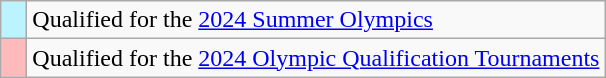<table class="wikitable">
<tr>
<td style="width: 10px; background: #BBF3FF;"></td>
<td>Qualified for the <a href='#'>2024 Summer Olympics</a></td>
</tr>
<tr>
<td style="width: 10px; background: #FFBBBB;"></td>
<td>Qualified for the <a href='#'>2024 Olympic Qualification Tournaments</a></td>
</tr>
</table>
